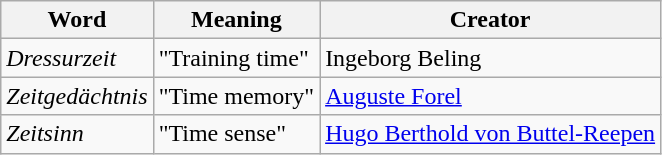<table class="wikitable">
<tr>
<th>Word</th>
<th>Meaning</th>
<th>Creator</th>
</tr>
<tr>
<td><em>Dressurzeit</em></td>
<td>"Training time"</td>
<td>Ingeborg Beling</td>
</tr>
<tr>
<td><em>Zeitgedächtnis</em></td>
<td>"Time memory"</td>
<td><a href='#'>Auguste Forel</a></td>
</tr>
<tr>
<td><em>Zeitsinn</em></td>
<td>"Time sense"</td>
<td><a href='#'>Hugo Berthold von Buttel-Reepen</a></td>
</tr>
</table>
